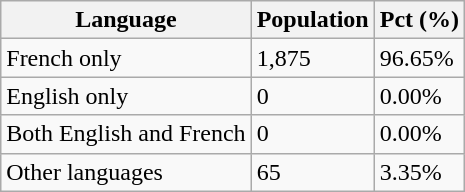<table class="wikitable">
<tr>
<th>Language</th>
<th>Population</th>
<th>Pct (%)</th>
</tr>
<tr>
<td>French only</td>
<td>1,875</td>
<td>96.65%</td>
</tr>
<tr>
<td>English only</td>
<td>0</td>
<td>0.00%</td>
</tr>
<tr>
<td>Both English and French</td>
<td>0</td>
<td>0.00%</td>
</tr>
<tr>
<td>Other languages</td>
<td>65</td>
<td>3.35%</td>
</tr>
</table>
